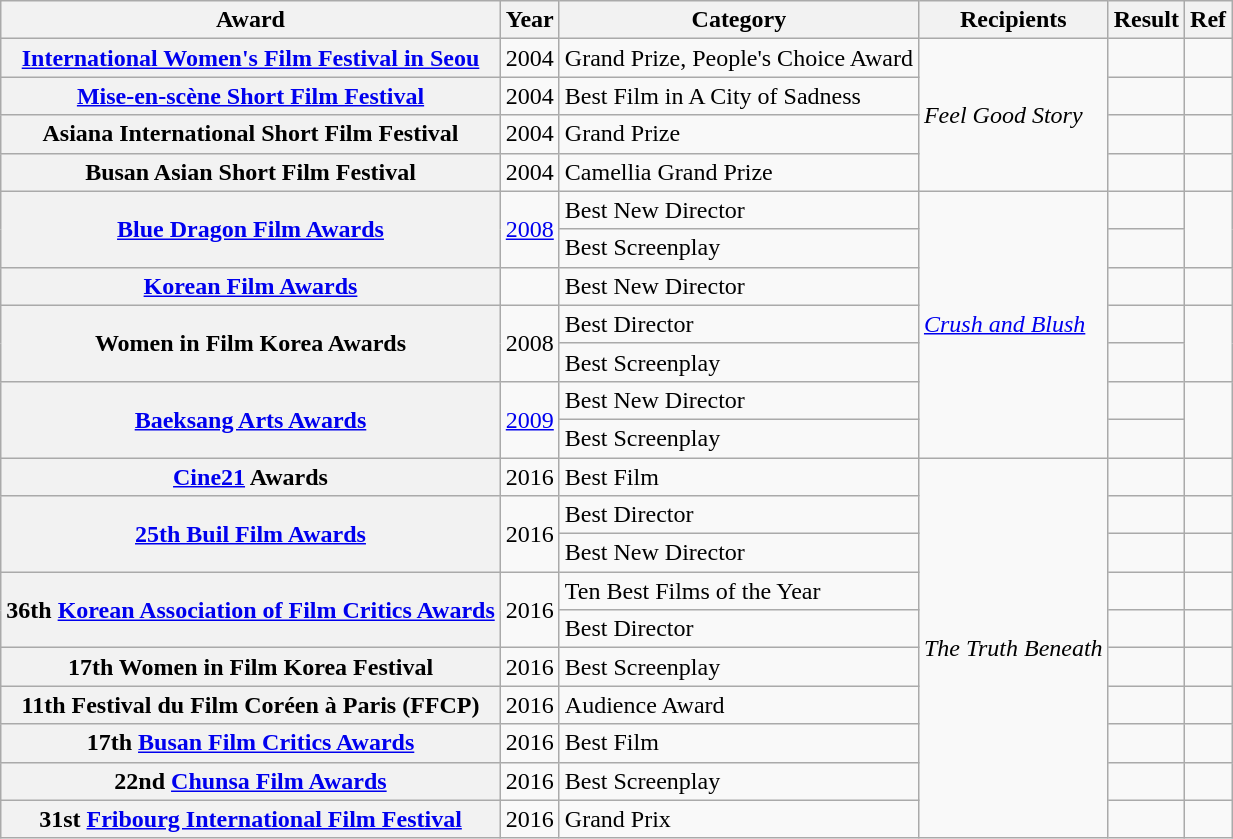<table class="wikitable plainrowheaders sortable">
<tr>
<th scope="col">Award</th>
<th scope="col">Year</th>
<th scope="col">Category</th>
<th scope="col">Recipients</th>
<th scope="col">Result</th>
<th scope="col">Ref</th>
</tr>
<tr>
<th scope="row"><a href='#'>International Women's Film Festival in Seou</a></th>
<td>2004</td>
<td>Grand Prize, People's Choice Award</td>
<td rowspan="4"><em>Feel Good Story</em></td>
<td></td>
<td></td>
</tr>
<tr>
<th scope="row"><a href='#'>Mise-en-scène Short Film Festival</a></th>
<td>2004</td>
<td>Best Film in A City of Sadness</td>
<td></td>
<td></td>
</tr>
<tr>
<th scope="row">Asiana International Short Film Festival</th>
<td>2004</td>
<td>Grand Prize</td>
<td></td>
<td></td>
</tr>
<tr>
<th scope="row">Busan Asian Short Film Festival</th>
<td>2004</td>
<td>Camellia Grand Prize</td>
<td></td>
<td></td>
</tr>
<tr>
<th scope="row" rowspan="2"><a href='#'>Blue Dragon Film Awards</a></th>
<td rowspan="2"><a href='#'>2008</a></td>
<td>Best New Director</td>
<td rowspan="7"><em><a href='#'>Crush and Blush</a></em></td>
<td></td>
<td rowspan="2"></td>
</tr>
<tr>
<td>Best Screenplay</td>
<td></td>
</tr>
<tr>
<th scope="row"><a href='#'>Korean Film Awards</a></th>
<td></td>
<td>Best New Director</td>
<td></td>
<td></td>
</tr>
<tr>
<th scope="row" rowspan="2">Women in Film Korea Awards</th>
<td rowspan="2">2008</td>
<td>Best Director</td>
<td></td>
<td rowspan="2"></td>
</tr>
<tr>
<td>Best Screenplay</td>
<td></td>
</tr>
<tr>
<th scope="row" rowspan="2"><a href='#'>Baeksang Arts Awards</a></th>
<td rowspan="2"><a href='#'>2009</a></td>
<td>Best New Director</td>
<td></td>
<td rowspan="2"></td>
</tr>
<tr>
<td>Best Screenplay</td>
<td></td>
</tr>
<tr>
<th scope="row"><a href='#'>Cine21</a> Awards</th>
<td>2016</td>
<td>Best Film</td>
<td rowspan="10"><em>The Truth Beneath</em></td>
<td></td>
<td></td>
</tr>
<tr>
<th scope="row" rowspan="2"><a href='#'>25th Buil Film Awards</a></th>
<td rowspan="2">2016</td>
<td>Best Director</td>
<td></td>
<td></td>
</tr>
<tr>
<td>Best New Director</td>
<td></td>
<td></td>
</tr>
<tr>
<th rowspan="2" scope="row">36th <a href='#'>Korean Association of Film Critics Awards</a></th>
<td rowspan="2">2016</td>
<td>Ten Best Films of the Year</td>
<td></td>
<td></td>
</tr>
<tr>
<td>Best Director</td>
<td></td>
<td></td>
</tr>
<tr>
<th scope="row">17th Women in Film Korea Festival</th>
<td>2016</td>
<td>Best Screenplay</td>
<td></td>
<td></td>
</tr>
<tr>
<th scope="row">11th Festival du Film Coréen à Paris (FFCP)</th>
<td>2016</td>
<td>Audience Award</td>
<td></td>
<td></td>
</tr>
<tr>
<th scope="row">17th <a href='#'>Busan Film Critics Awards</a></th>
<td>2016</td>
<td>Best Film</td>
<td></td>
<td></td>
</tr>
<tr>
<th scope="row">22nd <a href='#'>Chunsa Film Awards</a></th>
<td>2016</td>
<td>Best Screenplay</td>
<td></td>
<td></td>
</tr>
<tr>
<th scope="row">31st <a href='#'>Fribourg International Film Festival</a></th>
<td>2016</td>
<td>Grand Prix</td>
<td></td>
<td></td>
</tr>
</table>
